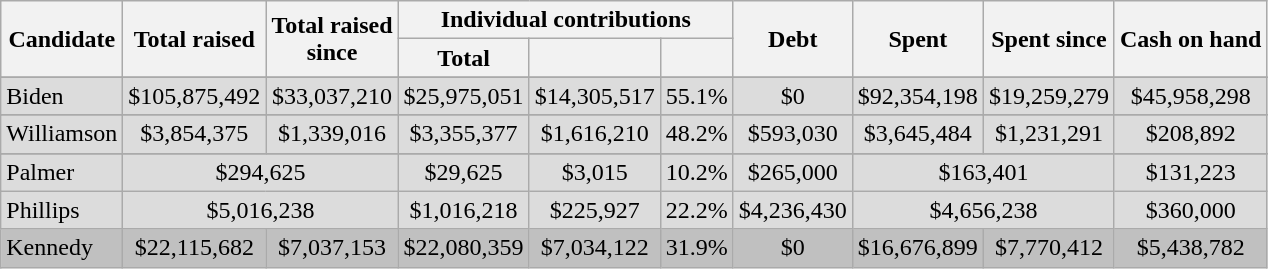<table class="wikitable sortable" style="text-align:center;">
<tr>
<th scope="col" rowspan=2>Candidate</th>
<th scope="col" data-sort-type=currency rowspan=2>Total raised</th>
<th scope="col" data-sort-type=currency rowspan=2>Total raised<br>since </th>
<th scope="col" colspan=3>Individual contributions</th>
<th scope="col" data-sort-type=currency rowspan=2>Debt</th>
<th scope="col" data-sort-type=currency rowspan=2>Spent</th>
<th scope="col" data-sort-type=currency rowspan=2>Spent since<br></th>
<th scope="col" data-sort-type=currency rowspan=2>Cash on hand</th>
</tr>
<tr>
<th scope="col" data-sort-type=currency>Total</th>
<th scope="col" data-sort-type=currency></th>
<th scope="col" data-sort-type=number></th>
</tr>
<tr>
</tr>
<tr style=background:gainsboro>
<td style="text-align: left;">Biden</td>
<td>$105,875,492</td>
<td>$33,037,210</td>
<td>$25,975,051</td>
<td>$14,305,517</td>
<td>55.1%</td>
<td>$0</td>
<td>$92,354,198</td>
<td>$19,259,279</td>
<td>$45,958,298</td>
</tr>
<tr>
</tr>
<tr style=background:gainsboro>
<td style="text-align: left;">Williamson</td>
<td>$3,854,375</td>
<td>$1,339,016</td>
<td>$3,355,377</td>
<td>$1,616,210</td>
<td>48.2%</td>
<td>$593,030</td>
<td>$3,645,484</td>
<td>$1,231,291</td>
<td>$208,892</td>
</tr>
<tr>
</tr>
<tr style=background:gainsboro>
<td style="text-align: left;">Palmer</td>
<td colspan="2">$294,625</td>
<td>$29,625</td>
<td>$3,015</td>
<td>10.2%</td>
<td>$265,000</td>
<td colspan="2">$163,401</td>
<td>$131,223</td>
</tr>
<tr style=background:gainsboro>
<td style="text-align: left;">Phillips</td>
<td colspan="2">$5,016,238</td>
<td>$1,016,218</td>
<td>$225,927</td>
<td>22.2%</td>
<td>$4,236,430</td>
<td colspan="2">$4,656,238</td>
<td>$360,000</td>
</tr>
<tr style=background:silver>
<td style="text-align: left;">Kennedy</td>
<td>$22,115,682</td>
<td>$7,037,153</td>
<td>$22,080,359</td>
<td>$7,034,122</td>
<td>31.9%</td>
<td>$0</td>
<td>$16,676,899</td>
<td>$7,770,412</td>
<td>$5,438,782</td>
</tr>
</table>
